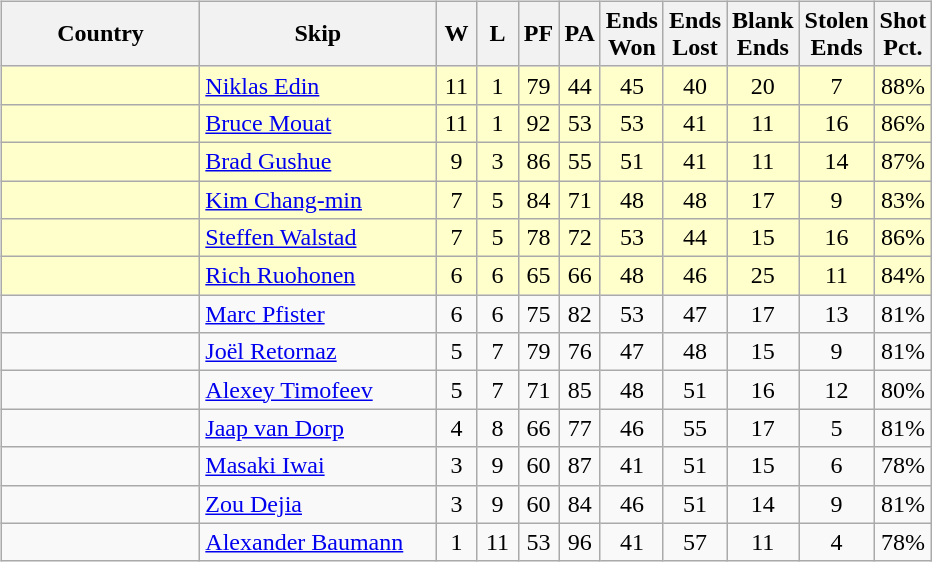<table>
<tr>
<td valign=top width=10%><br><table class=wikitable style="text-align: center;">
<tr>
<th width=125>Country</th>
<th width=150>Skip</th>
<th width=20>W</th>
<th width=20>L</th>
<th width=20>PF</th>
<th width=20>PA</th>
<th width=20>Ends Won</th>
<th width=20>Ends Lost</th>
<th width=20>Blank Ends</th>
<th width=20>Stolen Ends</th>
<th width=20>Shot Pct.</th>
</tr>
<tr style="background:#ffc;">
<td align=left></td>
<td align=left><a href='#'>Niklas Edin</a></td>
<td>11</td>
<td>1</td>
<td>79</td>
<td>44</td>
<td>45</td>
<td>40</td>
<td>20</td>
<td>7</td>
<td>88%</td>
</tr>
<tr style="background:#ffc;">
<td align=left></td>
<td align=left><a href='#'>Bruce Mouat</a></td>
<td>11</td>
<td>1</td>
<td>92</td>
<td>53</td>
<td>53</td>
<td>41</td>
<td>11</td>
<td>16</td>
<td>86%</td>
</tr>
<tr style="background:#ffc;">
<td align=left></td>
<td align=left><a href='#'>Brad Gushue</a></td>
<td>9</td>
<td>3</td>
<td>86</td>
<td>55</td>
<td>51</td>
<td>41</td>
<td>11</td>
<td>14</td>
<td>87%</td>
</tr>
<tr style="background:#ffc;">
<td align=left></td>
<td align=left><a href='#'>Kim Chang-min</a></td>
<td>7</td>
<td>5</td>
<td>84</td>
<td>71</td>
<td>48</td>
<td>48</td>
<td>17</td>
<td>9</td>
<td>83%</td>
</tr>
<tr style="background:#ffc;">
<td align=left></td>
<td align=left><a href='#'>Steffen Walstad</a></td>
<td>7</td>
<td>5</td>
<td>78</td>
<td>72</td>
<td>53</td>
<td>44</td>
<td>15</td>
<td>16</td>
<td>86%</td>
</tr>
<tr style="background:#ffc;">
<td align=left></td>
<td align=left><a href='#'>Rich Ruohonen</a></td>
<td>6</td>
<td>6</td>
<td>65</td>
<td>66</td>
<td>48</td>
<td>46</td>
<td>25</td>
<td>11</td>
<td>84%</td>
</tr>
<tr>
<td align=left></td>
<td align=left><a href='#'>Marc Pfister</a></td>
<td>6</td>
<td>6</td>
<td>75</td>
<td>82</td>
<td>53</td>
<td>47</td>
<td>17</td>
<td>13</td>
<td>81%</td>
</tr>
<tr>
<td align=left></td>
<td align=left><a href='#'>Joël Retornaz</a></td>
<td>5</td>
<td>7</td>
<td>79</td>
<td>76</td>
<td>47</td>
<td>48</td>
<td>15</td>
<td>9</td>
<td>81%</td>
</tr>
<tr>
<td align=left></td>
<td align=left><a href='#'>Alexey Timofeev</a></td>
<td>5</td>
<td>7</td>
<td>71</td>
<td>85</td>
<td>48</td>
<td>51</td>
<td>16</td>
<td>12</td>
<td>80%</td>
</tr>
<tr>
<td align=left></td>
<td align=left><a href='#'>Jaap van Dorp</a></td>
<td>4</td>
<td>8</td>
<td>66</td>
<td>77</td>
<td>46</td>
<td>55</td>
<td>17</td>
<td>5</td>
<td>81%</td>
</tr>
<tr>
<td align=left></td>
<td align=left><a href='#'>Masaki Iwai</a></td>
<td>3</td>
<td>9</td>
<td>60</td>
<td>87</td>
<td>41</td>
<td>51</td>
<td>15</td>
<td>6</td>
<td>78%</td>
</tr>
<tr>
<td align=left></td>
<td align=left><a href='#'>Zou Dejia</a></td>
<td>3</td>
<td>9</td>
<td>60</td>
<td>84</td>
<td>46</td>
<td>51</td>
<td>14</td>
<td>9</td>
<td>81%</td>
</tr>
<tr>
<td align=left></td>
<td align=left><a href='#'>Alexander Baumann</a></td>
<td>1</td>
<td>11</td>
<td>53</td>
<td>96</td>
<td>41</td>
<td>57</td>
<td>11</td>
<td>4</td>
<td>78%</td>
</tr>
</table>
</td>
</tr>
</table>
